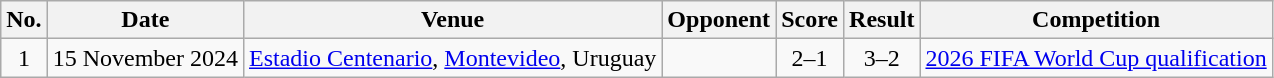<table class="wikitable sortable">
<tr>
<th scope="col">No.</th>
<th scope="col">Date</th>
<th scope="col">Venue</th>
<th scope="col">Opponent</th>
<th scope="col">Score</th>
<th scope="col">Result</th>
<th scope="col">Competition</th>
</tr>
<tr>
<td align="center">1</td>
<td>15 November 2024</td>
<td><a href='#'>Estadio Centenario</a>, <a href='#'>Montevideo</a>, Uruguay</td>
<td></td>
<td align="center">2–1</td>
<td align="center">3–2</td>
<td><a href='#'>2026 FIFA World Cup qualification</a></td>
</tr>
</table>
